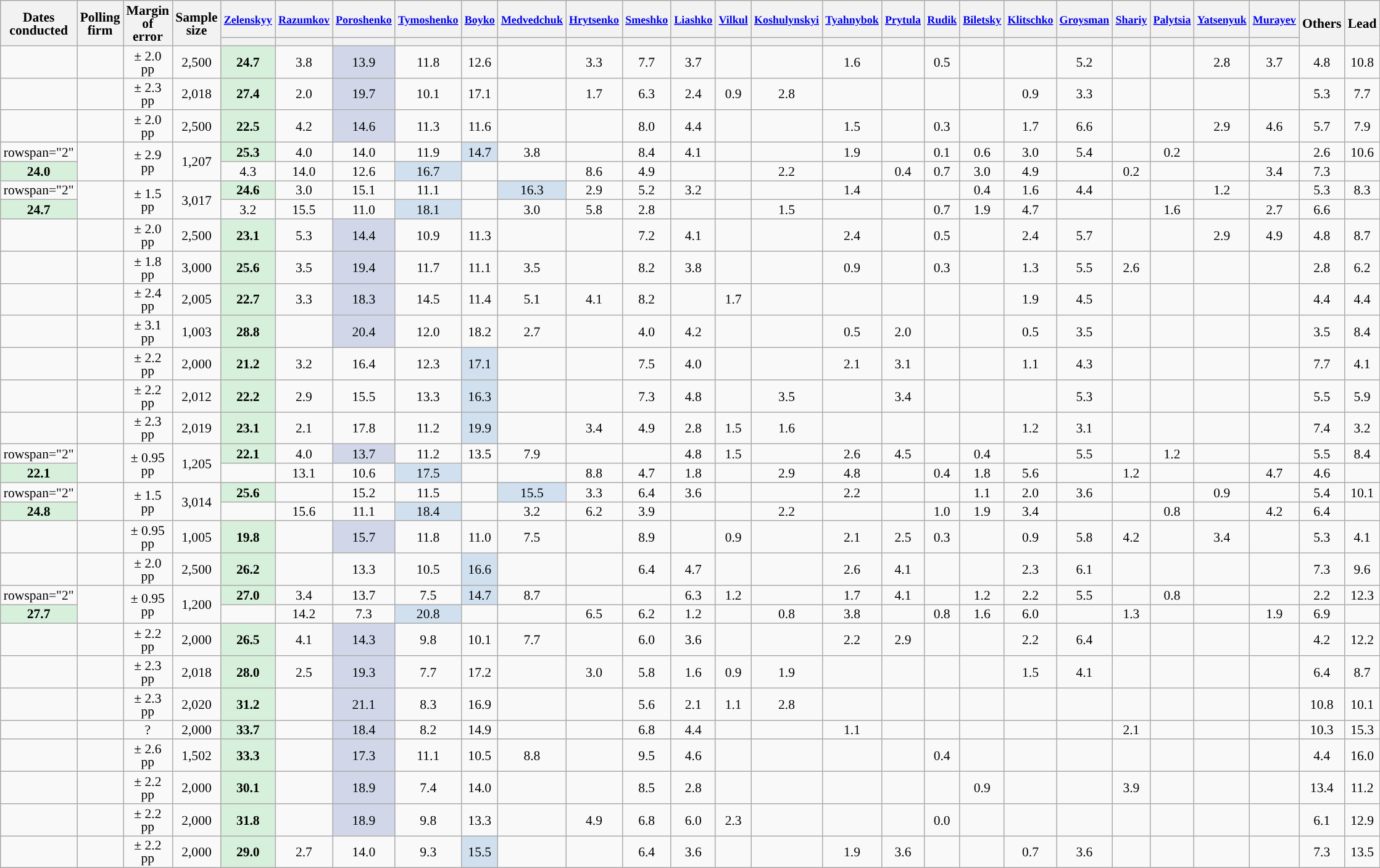<table class="wikitable sortable mw-datatable mw-collapsible" style="text-align:center;font-size:90%;line-height:14px;">
<tr style="height:40px;">
<th rowspan="2">Dates<br>conducted</th>
<th rowspan="2">Polling firm</th>
<th rowspan="2">Margin<br>of error</th>
<th rowspan="2">Sample<br>size</th>
<th><small><a href='#'>Zelenskyy</a></small><br></th>
<th><small><a href='#'>Razumkov</a></small><br></th>
<th><small><a href='#'>Poroshenko</a></small><br></th>
<th><small><a href='#'>Tymoshenko</a></small><br></th>
<th><small><a href='#'>Boyko</a></small><br></th>
<th><small><a href='#'>Medvedchuk</a></small><br></th>
<th><small><a href='#'>Hrytsenko</a></small><br></th>
<th><small><a href='#'>Smeshko</a></small><br></th>
<th><small><a href='#'>Liashko</a></small><br></th>
<th><small><a href='#'>Vilkul</a></small><br></th>
<th><small><a href='#'>Koshulynskyi</a></small><br></th>
<th><small><a href='#'>Tyahnybok</a></small><br></th>
<th><small><a href='#'>Prytula</a></small><br></th>
<th><small><a href='#'>Rudik</a></small><br></th>
<th><small><a href='#'>Biletsky</a></small><br></th>
<th><small><a href='#'>Klitschko</a></small><br></th>
<th><small><a href='#'>Groysman</a></small><br></th>
<th><small><a href='#'>Shariy</a></small><br></th>
<th><small><a href='#'>Palytsia</a></small><br></th>
<th><small><a href='#'>Yatsenyuk</a></small><br></th>
<th><small><a href='#'>Murayev</a></small><br></th>
<th rowspan="2" style="width:40px;">Others</th>
<th rowspan="2" style="width:40px;">Lead</th>
</tr>
<tr>
<th data-sort-type="number" style="background:"></th>
<th data-sort-type="number" style="background:"></th>
<th data-sort-type="number" style="background:"></th>
<th data-sort-type="number" style="background:"></th>
<th data-sort-type="number" style="background:"></th>
<th data-sort-type="number" style="background:"></th>
<th data-sort-type="number" style="background:"></th>
<th data-sort-type="number" style="background:"></th>
<th data-sort-type="number" style="background:"></th>
<th data-sort-type="number" style="background:"></th>
<th data-sort-type="number" style="background:"></th>
<th data-sort-type="number" style="background:"></th>
<th data-sort-type="number" style="background:"></th>
<th data-sort-type="number" style="background:"></th>
<th data-sort-type="number" style="background:"></th>
<th data-sort-type="number" style="background:"></th>
<th data-sort-type="number" style="background:"></th>
<th data-sort-type="number" style="background:"></th>
<th data-sort-type="number" style="background:"></th>
<th data-sort-type="number" style="background:"></th>
<th data-sort-type="number" style="background:"></th>
</tr>
<tr>
<td></td>
<td></td>
<td>± 2.0 pp</td>
<td>2,500</td>
<td style="background:#D7F0DB;"><strong>24.7</strong></td>
<td>3.8</td>
<td style="background:#D1D7E9;">13.9</td>
<td>11.8</td>
<td>12.6</td>
<td></td>
<td>3.3</td>
<td>7.7</td>
<td>3.7</td>
<td></td>
<td></td>
<td>1.6</td>
<td></td>
<td>0.5</td>
<td></td>
<td></td>
<td>5.2</td>
<td></td>
<td></td>
<td>2.8</td>
<td>3.7</td>
<td>4.8</td>
<td style="background:">10.8</td>
</tr>
<tr>
<td></td>
<td></td>
<td>± 2.3 pp</td>
<td>2,018</td>
<td style="background:#D7F0DB;"><strong>27.4</strong></td>
<td>2.0</td>
<td style="background:#D1D7E9;">19.7</td>
<td>10.1</td>
<td>17.1</td>
<td></td>
<td>1.7</td>
<td>6.3</td>
<td>2.4</td>
<td>0.9</td>
<td>2.8</td>
<td></td>
<td></td>
<td></td>
<td></td>
<td>0.9</td>
<td>3.3</td>
<td></td>
<td></td>
<td></td>
<td></td>
<td>5.3</td>
<td style="background:">7.7</td>
</tr>
<tr>
<td></td>
<td></td>
<td>± 2.0 pp</td>
<td>2,500</td>
<td style="background:#D7F0DB;"><strong>22.5</strong></td>
<td>4.2</td>
<td style="background:#D1D7E9;">14.6</td>
<td>11.3</td>
<td>11.6</td>
<td></td>
<td></td>
<td>8.0</td>
<td>4.4</td>
<td></td>
<td></td>
<td>1.5</td>
<td></td>
<td>0.3</td>
<td></td>
<td>1.7</td>
<td>6.6</td>
<td></td>
<td></td>
<td>2.9</td>
<td>4.6</td>
<td>5.7</td>
<td style="background:">7.9</td>
</tr>
<tr>
<td>rowspan="2" </td>
<td rowspan="2"></td>
<td rowspan="2">± 2.9 pp</td>
<td rowspan="2">1,207</td>
<td style="background:#D7F0DB;"><strong>25.3</strong></td>
<td>4.0</td>
<td>14.0</td>
<td>11.9</td>
<td style="background:#D1E0EF;">14.7</td>
<td>3.8</td>
<td></td>
<td>8.4</td>
<td>4.1</td>
<td></td>
<td></td>
<td>1.9</td>
<td></td>
<td>0.1</td>
<td>0.6</td>
<td>3.0</td>
<td>5.4</td>
<td></td>
<td>0.2</td>
<td></td>
<td></td>
<td>2.6</td>
<td style="background:">10.6</td>
</tr>
<tr>
<td style="background:#D7F0DB;"><strong>24.0</strong></td>
<td>4.3</td>
<td>14.0</td>
<td>12.6</td>
<td style="background:#D1E0EF;">16.7</td>
<td></td>
<td></td>
<td>8.6</td>
<td>4.9</td>
<td></td>
<td></td>
<td>2.2</td>
<td></td>
<td>0.4</td>
<td>0.7</td>
<td>3.0</td>
<td>4.9</td>
<td></td>
<td>0.2</td>
<td></td>
<td></td>
<td>3.4</td>
<td style="background:">7.3</td>
</tr>
<tr>
<td>rowspan="2" </td>
<td rowspan="2"></td>
<td rowspan="2">± 1.5 pp</td>
<td rowspan="2">3,017</td>
<td style="background:#D7F0DB;"><strong>24.6</strong></td>
<td>3.0</td>
<td>15.1</td>
<td>11.1</td>
<td></td>
<td style="background:#D1E0EF;">16.3</td>
<td>2.9</td>
<td>5.2</td>
<td>3.2</td>
<td></td>
<td></td>
<td>1.4</td>
<td></td>
<td></td>
<td>0.4</td>
<td>1.6</td>
<td>4.4</td>
<td></td>
<td></td>
<td>1.2</td>
<td></td>
<td>5.3</td>
<td style="background:">8.3</td>
</tr>
<tr>
<td style="background:#D7F0DB;"><strong>24.7</strong></td>
<td>3.2</td>
<td>15.5</td>
<td>11.0</td>
<td style="background:#D1E0EF;">18.1</td>
<td></td>
<td>3.0</td>
<td>5.8</td>
<td>2.8</td>
<td></td>
<td></td>
<td>1.5</td>
<td></td>
<td></td>
<td>0.7</td>
<td>1.9</td>
<td>4.7</td>
<td></td>
<td></td>
<td>1.6</td>
<td></td>
<td>2.7</td>
<td style="background:">6.6</td>
</tr>
<tr>
<td></td>
<td></td>
<td>± 2.0 pp</td>
<td>2,500</td>
<td style="background:#D7F0DB;"><strong>23.1</strong></td>
<td>5.3</td>
<td style="background:#D1D7E9;">14.4</td>
<td>10.9</td>
<td>11.3</td>
<td></td>
<td></td>
<td>7.2</td>
<td>4.1</td>
<td></td>
<td></td>
<td>2.4</td>
<td></td>
<td>0.5</td>
<td></td>
<td>2.4</td>
<td>5.7</td>
<td></td>
<td></td>
<td>2.9</td>
<td>4.9</td>
<td>4.8</td>
<td style="background:">8.7</td>
</tr>
<tr>
<td></td>
<td></td>
<td>± 1.8 pp</td>
<td>3,000</td>
<td style="background:#D7F0DB;"><strong>25.6</strong></td>
<td>3.5</td>
<td style="background:#D1D7E9;">19.4</td>
<td>11.7</td>
<td>11.1</td>
<td>3.5</td>
<td></td>
<td>8.2</td>
<td>3.8</td>
<td></td>
<td></td>
<td>0.9</td>
<td></td>
<td>0.3</td>
<td></td>
<td>1.3</td>
<td>5.5</td>
<td>2.6</td>
<td></td>
<td></td>
<td></td>
<td>2.8</td>
<td style="background:">6.2</td>
</tr>
<tr>
<td></td>
<td></td>
<td>± 2.4 pp</td>
<td>2,005</td>
<td style="background:#D7F0DB;"><strong>22.7</strong></td>
<td>3.3</td>
<td style="background:#D1D7E9;">18.3</td>
<td>14.5</td>
<td>11.4</td>
<td>5.1</td>
<td>4.1</td>
<td>8.2</td>
<td></td>
<td>1.7</td>
<td></td>
<td></td>
<td></td>
<td></td>
<td></td>
<td>1.9</td>
<td>4.5</td>
<td></td>
<td></td>
<td></td>
<td></td>
<td>4.4</td>
<td style="background:">4.4</td>
</tr>
<tr>
<td></td>
<td></td>
<td>± 3.1 pp</td>
<td>1,003</td>
<td style="background:#D7F0DB;"><strong>28.8</strong></td>
<td></td>
<td style="background:#D1D7E9;">20.4</td>
<td>12.0</td>
<td>18.2</td>
<td>2.7</td>
<td></td>
<td>4.0</td>
<td>4.2</td>
<td></td>
<td></td>
<td>0.5</td>
<td>2.0</td>
<td></td>
<td></td>
<td>0.5</td>
<td>3.5</td>
<td></td>
<td></td>
<td></td>
<td></td>
<td>3.5</td>
<td style="background:">8.4</td>
</tr>
<tr>
<td></td>
<td></td>
<td>± 2.2 pp</td>
<td>2,000</td>
<td style="background:#D7F0DB;"><strong>21.2</strong></td>
<td>3.2</td>
<td>16.4</td>
<td>12.3</td>
<td style="background:#D1E0EF;">17.1</td>
<td></td>
<td></td>
<td>7.5</td>
<td>4.0</td>
<td></td>
<td></td>
<td>2.1</td>
<td>3.1</td>
<td></td>
<td></td>
<td>1.1</td>
<td>4.3</td>
<td></td>
<td></td>
<td></td>
<td></td>
<td>7.7</td>
<td style="background:">4.1</td>
</tr>
<tr>
<td></td>
<td></td>
<td>± 2.2 pp</td>
<td>2,012</td>
<td style="background:#D7F0DB;"><strong>22.2</strong></td>
<td>2.9</td>
<td>15.5</td>
<td>13.3</td>
<td style="background:#D1E0EF;">16.3</td>
<td></td>
<td></td>
<td>7.3</td>
<td>4.8</td>
<td></td>
<td>3.5</td>
<td></td>
<td>3.4</td>
<td></td>
<td></td>
<td></td>
<td>5.3</td>
<td></td>
<td></td>
<td></td>
<td></td>
<td>5.5</td>
<td style="background:">5.9</td>
</tr>
<tr>
<td></td>
<td></td>
<td>± 2.3 pp</td>
<td>2,019</td>
<td style="background:#D7F0DB;"><strong>23.1</strong></td>
<td>2.1</td>
<td>17.8</td>
<td>11.2</td>
<td style="background:#D1E0EF;">19.9</td>
<td></td>
<td>3.4</td>
<td>4.9</td>
<td>2.8</td>
<td>1.5</td>
<td>1.6</td>
<td></td>
<td></td>
<td></td>
<td></td>
<td>1.2</td>
<td>3.1</td>
<td></td>
<td></td>
<td></td>
<td></td>
<td>7.4</td>
<td style="background:">3.2</td>
</tr>
<tr>
<td>rowspan="2" </td>
<td rowspan="2"></td>
<td rowspan="2">± 0.95 pp</td>
<td rowspan="2">1,205</td>
<td style="background:#D7F0DB;"><strong>22.1</strong></td>
<td>4.0</td>
<td style="background:#D1D7E9;">13.7</td>
<td>11.2</td>
<td>13.5</td>
<td>7.9</td>
<td></td>
<td></td>
<td>4.8</td>
<td>1.5</td>
<td></td>
<td>2.6</td>
<td>4.5</td>
<td></td>
<td>0.4</td>
<td></td>
<td>5.5</td>
<td></td>
<td>1.2</td>
<td></td>
<td></td>
<td>5.5</td>
<td style="background:">8.4</td>
</tr>
<tr>
<td style="background:#D7F0DB;"><strong>22.1</strong></td>
<td></td>
<td>13.1</td>
<td>10.6</td>
<td style="background:#D1E0EF;">17.5</td>
<td></td>
<td></td>
<td>8.8</td>
<td>4.7</td>
<td>1.8</td>
<td></td>
<td>2.9</td>
<td>4.8</td>
<td></td>
<td>0.4</td>
<td>1.8</td>
<td>5.6</td>
<td></td>
<td>1.2</td>
<td></td>
<td></td>
<td>4.7</td>
<td style="background:">4.6</td>
</tr>
<tr>
<td>rowspan="2" </td>
<td rowspan="2"></td>
<td rowspan="2">± 1.5 pp</td>
<td rowspan="2">3,014</td>
<td style="background:#D7F0DB;"><strong>25.6</strong></td>
<td></td>
<td>15.2</td>
<td>11.5</td>
<td></td>
<td style="background:#D1E0EF;">15.5</td>
<td>3.3</td>
<td>6.4</td>
<td>3.6</td>
<td></td>
<td></td>
<td>2.2</td>
<td></td>
<td></td>
<td>1.1</td>
<td>2.0</td>
<td>3.6</td>
<td></td>
<td></td>
<td>0.9</td>
<td></td>
<td>5.4</td>
<td style="background:">10.1</td>
</tr>
<tr>
<td style="background:#D7F0DB;"><strong>24.8</strong></td>
<td></td>
<td>15.6</td>
<td>11.1</td>
<td style="background:#D1E0EF;">18.4</td>
<td></td>
<td>3.2</td>
<td>6.2</td>
<td>3.9</td>
<td></td>
<td></td>
<td>2.2</td>
<td></td>
<td></td>
<td>1.0</td>
<td>1.9</td>
<td>3.4</td>
<td></td>
<td></td>
<td>0.8</td>
<td></td>
<td>4.2</td>
<td style="background:">6.4</td>
</tr>
<tr>
<td></td>
<td></td>
<td>± 0.95 pp</td>
<td>1,005</td>
<td style="background:#D7F0DB;"><strong>19.8</strong></td>
<td></td>
<td style="background:#D1D7E9;">15.7</td>
<td>11.8</td>
<td>11.0</td>
<td>7.5</td>
<td></td>
<td>8.9</td>
<td></td>
<td>0.9</td>
<td></td>
<td>2.1</td>
<td>2.5</td>
<td>0.3</td>
<td></td>
<td>0.9</td>
<td>5.8</td>
<td>4.2</td>
<td></td>
<td>3.4</td>
<td></td>
<td>5.3</td>
<td style="background:">4.1</td>
</tr>
<tr>
<td></td>
<td></td>
<td>± 2.0 pp</td>
<td>2,500</td>
<td style="background:#D7F0DB;"><strong>26.2</strong></td>
<td></td>
<td>13.3</td>
<td>10.5</td>
<td style="background:#D1E0EF;">16.6</td>
<td></td>
<td></td>
<td>6.4</td>
<td>4.7</td>
<td></td>
<td></td>
<td>2.6</td>
<td>4.1</td>
<td></td>
<td></td>
<td>2.3</td>
<td>6.1</td>
<td></td>
<td></td>
<td></td>
<td></td>
<td>7.3</td>
<td style="background:">9.6</td>
</tr>
<tr>
<td>rowspan="2" </td>
<td rowspan="2"></td>
<td rowspan="2">± 0.95 pp</td>
<td rowspan="2">1,200</td>
<td style="background:#D7F0DB;"><strong>27.0</strong></td>
<td>3.4</td>
<td>13.7</td>
<td>7.5</td>
<td style="background:#D1E0EF;">14.7</td>
<td>8.7</td>
<td></td>
<td></td>
<td>6.3</td>
<td>1.2</td>
<td></td>
<td>1.7</td>
<td>4.1</td>
<td></td>
<td>1.2</td>
<td>2.2</td>
<td>5.5</td>
<td></td>
<td>0.8</td>
<td></td>
<td></td>
<td>2.2</td>
<td style="background:">12.3</td>
</tr>
<tr>
<td style="background:#D7F0DB;"><strong>27.7</strong></td>
<td></td>
<td>14.2</td>
<td>7.3</td>
<td style="background:#D1E0EF;">20.8</td>
<td></td>
<td></td>
<td>6.5</td>
<td>6.2</td>
<td>1.2</td>
<td></td>
<td>0.8</td>
<td>3.8</td>
<td></td>
<td>0.8</td>
<td>1.6</td>
<td>6.0</td>
<td></td>
<td>1.3</td>
<td></td>
<td></td>
<td>1.9</td>
<td style="background:">6.9</td>
</tr>
<tr>
<td></td>
<td></td>
<td>± 2.2 pp</td>
<td>2,000</td>
<td style="background:#D7F0DB;"><strong>26.5</strong></td>
<td>4.1</td>
<td style="background:#D1D7E9;">14.3</td>
<td>9.8</td>
<td>10.1</td>
<td>7.7</td>
<td></td>
<td>6.0</td>
<td>3.6</td>
<td></td>
<td></td>
<td>2.2</td>
<td>2.9</td>
<td></td>
<td></td>
<td>2.2</td>
<td>6.4</td>
<td></td>
<td></td>
<td></td>
<td></td>
<td>4.2</td>
<td style="background:">12.2</td>
</tr>
<tr>
<td></td>
<td></td>
<td>± 2.3 pp</td>
<td>2,018</td>
<td style="background:#D7F0DB;"><strong>28.0</strong></td>
<td>2.5</td>
<td style="background:#D1D7E9;">19.3</td>
<td>7.7</td>
<td>17.2</td>
<td></td>
<td>3.0</td>
<td>5.8</td>
<td>1.6</td>
<td>0.9</td>
<td>1.9</td>
<td></td>
<td></td>
<td></td>
<td></td>
<td>1.5</td>
<td>4.1</td>
<td></td>
<td></td>
<td></td>
<td></td>
<td>6.4</td>
<td style="background:">8.7</td>
</tr>
<tr>
<td></td>
<td></td>
<td>± 2.3 pp</td>
<td>2,020</td>
<td style="background:#D7F0DB;"><strong>31.2</strong></td>
<td></td>
<td style="background:#D1D7E9;">21.1</td>
<td>8.3</td>
<td>16.9</td>
<td></td>
<td></td>
<td>5.6</td>
<td>2.1</td>
<td>1.1</td>
<td>2.8</td>
<td></td>
<td></td>
<td></td>
<td></td>
<td></td>
<td></td>
<td></td>
<td></td>
<td></td>
<td></td>
<td>10.8</td>
<td style="background:">10.1</td>
</tr>
<tr>
<td></td>
<td></td>
<td>?</td>
<td>2,000</td>
<td style="background:#D7F0DB;"><strong>33.7</strong></td>
<td></td>
<td style="background:#D1D7E9;">18.4</td>
<td>8.2</td>
<td>14.9</td>
<td></td>
<td></td>
<td>6.8</td>
<td>4.4</td>
<td></td>
<td></td>
<td>1.1</td>
<td></td>
<td></td>
<td></td>
<td></td>
<td></td>
<td>2.1</td>
<td></td>
<td></td>
<td></td>
<td>10.3</td>
<td style="background:">15.3</td>
</tr>
<tr>
<td></td>
<td></td>
<td>± 2.6 pp</td>
<td>1,502</td>
<td style="background:#D7F0DB;"><strong>33.3</strong></td>
<td></td>
<td style="background:#D1D7E9;">17.3</td>
<td>11.1</td>
<td>10.5</td>
<td>8.8</td>
<td></td>
<td>9.5</td>
<td>4.6</td>
<td></td>
<td></td>
<td></td>
<td></td>
<td>0.4</td>
<td></td>
<td></td>
<td></td>
<td></td>
<td></td>
<td></td>
<td></td>
<td>4.4</td>
<td style="background:">16.0</td>
</tr>
<tr>
<td></td>
<td></td>
<td>± 2.2 pp</td>
<td>2,000</td>
<td style="background:#D7F0DB;"><strong>30.1</strong></td>
<td></td>
<td style="background:#D1D7E9;">18.9</td>
<td>7.4</td>
<td>14.0</td>
<td></td>
<td></td>
<td>8.5</td>
<td>2.8</td>
<td></td>
<td></td>
<td></td>
<td></td>
<td></td>
<td>0.9</td>
<td></td>
<td></td>
<td>3.9</td>
<td></td>
<td></td>
<td></td>
<td>13.4</td>
<td style="background:">11.2</td>
</tr>
<tr>
<td></td>
<td></td>
<td>± 2.2 pp</td>
<td>2,000</td>
<td style="background:#D7F0DB;"><strong>31.8</strong></td>
<td></td>
<td style="background:#D1D7E9;">18.9</td>
<td>9.8</td>
<td>13.3</td>
<td></td>
<td>4.9</td>
<td>6.8</td>
<td>6.0</td>
<td>2.3</td>
<td></td>
<td></td>
<td></td>
<td>0.0</td>
<td></td>
<td></td>
<td></td>
<td></td>
<td></td>
<td></td>
<td></td>
<td>6.1</td>
<td style="background:">12.9</td>
</tr>
<tr>
<td></td>
<td></td>
<td>± 2.2 pp</td>
<td>2,000</td>
<td style="background:#D7F0DB;"><strong>29.0</strong></td>
<td>2.7</td>
<td>14.0</td>
<td>9.3</td>
<td style="background:#D1E0EF;">15.5</td>
<td></td>
<td></td>
<td>6.4</td>
<td>3.6</td>
<td></td>
<td></td>
<td>1.9</td>
<td>3.6</td>
<td></td>
<td></td>
<td>0.7</td>
<td>3.6</td>
<td></td>
<td></td>
<td></td>
<td></td>
<td>7.3</td>
<td style="background:">13.5</td>
</tr>
</table>
